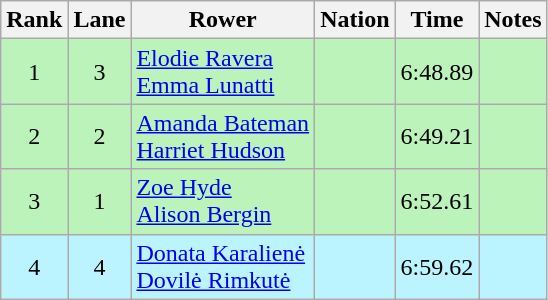<table class="wikitable sortable" style="text-align:center">
<tr>
<th>Rank</th>
<th>Lane</th>
<th>Rower</th>
<th>Nation</th>
<th>Time</th>
<th>Notes</th>
</tr>
<tr bgcolor=bbf3bb>
<td>1</td>
<td>3</td>
<td align=left><a href='#'>Elodie Ravera</a><br><a href='#'>Emma Lunatti</a></td>
<td align=left></td>
<td>6:48.89</td>
<td></td>
</tr>
<tr bgcolor=bbf3bb>
<td>2</td>
<td>2</td>
<td align=left><a href='#'>Amanda Bateman</a><br><a href='#'>Harriet Hudson</a></td>
<td align=left></td>
<td>6:49.21</td>
<td></td>
</tr>
<tr bgcolor=bbf3bb>
<td>3</td>
<td>1</td>
<td align=left><a href='#'>Zoe Hyde</a><br><a href='#'>Alison Bergin</a></td>
<td align=left></td>
<td>6:52.61</td>
<td></td>
</tr>
<tr bgcolor=bbf3ff>
<td>4</td>
<td>4</td>
<td align=left><a href='#'>Donata Karalienė</a><br><a href='#'>Dovilė Rimkutė</a></td>
<td align=left></td>
<td>6:59.62</td>
<td></td>
</tr>
</table>
